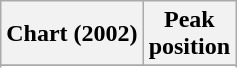<table class="wikitable sortable plainrowheaders">
<tr>
<th scope="col">Chart (2002)</th>
<th scope="col">Peak<br>position</th>
</tr>
<tr>
</tr>
<tr>
</tr>
<tr>
</tr>
<tr>
</tr>
<tr>
</tr>
<tr>
</tr>
<tr>
</tr>
<tr>
</tr>
<tr>
</tr>
<tr>
</tr>
</table>
